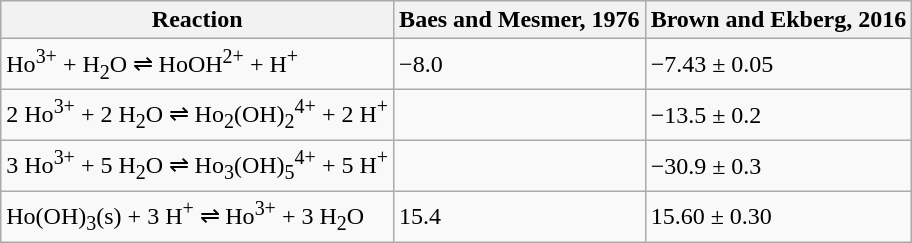<table class="wikitable">
<tr>
<th>Reaction</th>
<th>Baes and Mesmer, 1976</th>
<th>Brown and Ekberg, 2016</th>
</tr>
<tr>
<td>Ho<sup>3+</sup> + H<sub>2</sub>O ⇌ HoOH<sup>2+</sup> + H<sup>+</sup></td>
<td>−8.0</td>
<td>−7.43 ± 0.05</td>
</tr>
<tr>
<td>2 Ho<sup>3+</sup> + 2 H<sub>2</sub>O ⇌ Ho<sub>2</sub>(OH)<sub>2</sub><sup>4+</sup> + 2 H<sup>+</sup></td>
<td></td>
<td>−13.5 ± 0.2</td>
</tr>
<tr>
<td>3 Ho<sup>3+</sup> + 5 H<sub>2</sub>O ⇌ Ho<sub>3</sub>(OH)<sub>5</sub><sup>4+</sup> + 5 H<sup>+</sup></td>
<td></td>
<td>−30.9 ± 0.3</td>
</tr>
<tr>
<td>Ho(OH)<sub>3</sub>(s) + 3 H<sup>+</sup> ⇌ Ho<sup>3+</sup> + 3 H<sub>2</sub>O</td>
<td>15.4</td>
<td>15.60 ± 0.30</td>
</tr>
</table>
